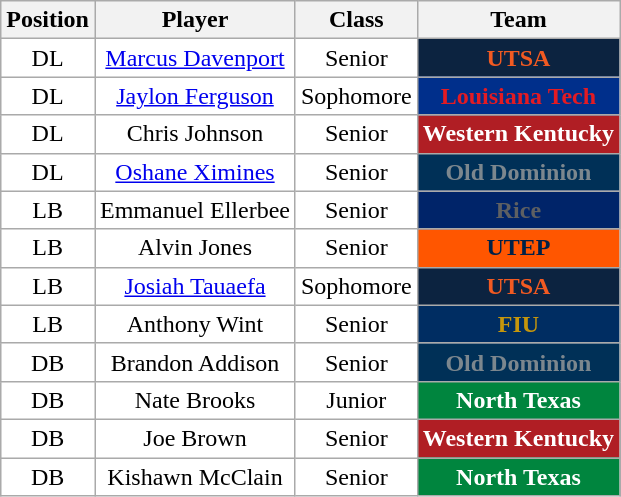<table class="wikitable sortable">
<tr>
<th>Position</th>
<th>Player</th>
<th>Class</th>
<th>Team</th>
</tr>
<tr style="text-align:center;">
<td style="background:white">DL</td>
<td style="background:white"><a href='#'>Marcus Davenport</a></td>
<td style="background:white">Senior</td>
<th style="background:#0c2340; color:#f15a22;">UTSA</th>
</tr>
<tr style="text-align:center;">
<td style="background:white">DL</td>
<td style="background:white"><a href='#'>Jaylon Ferguson</a></td>
<td style="background:white">Sophomore</td>
<th style="background:#002F8B; color:#E31B23;">Louisiana Tech</th>
</tr>
<tr style="text-align:center;">
<td style="background:white">DL</td>
<td style="background:white">Chris Johnson</td>
<td style="background:white">Senior</td>
<th style="background:#B01E24; color:#FFFFFF;">Western Kentucky</th>
</tr>
<tr style="text-align:center;">
<td style="background:white">DL</td>
<td style="background:white"><a href='#'>Oshane Ximines</a></td>
<td style="background:white">Senior</td>
<th style="background:#003057; color:#7c878e;">Old Dominion</th>
</tr>
<tr style="text-align:center;">
<td style="background:white">LB</td>
<td style="background:white">Emmanuel Ellerbee</td>
<td style="background:white">Senior</td>
<th style="background:#002469; color:#5e6062;">Rice</th>
</tr>
<tr style="text-align:center;">
<td style="background:white">LB</td>
<td style="background:white">Alvin Jones</td>
<td style="background:white">Senior</td>
<th style="background:#ff5600; color:#002147;">UTEP</th>
</tr>
<tr style="text-align:center;">
<td style="background:white">LB</td>
<td style="background:white"><a href='#'>Josiah Tauaefa</a></td>
<td style="background:white">Sophomore</td>
<th style="background:#0c2340; color:#f15a22;">UTSA</th>
</tr>
<tr style="text-align:center;">
<td style="background:white">LB</td>
<td style="background:white">Anthony Wint</td>
<td style="background:white">Senior</td>
<th style="background:#002d62; color:#c5960c;">FIU</th>
</tr>
<tr style="text-align:center;">
<td style="background:white">DB</td>
<td style="background:white">Brandon Addison</td>
<td style="background:white">Senior</td>
<th style="background:#003057; color:#7c878e;">Old Dominion</th>
</tr>
<tr style="text-align:center;">
<td style="background:white">DB</td>
<td style="background:white">Nate Brooks</td>
<td style="background:white">Junior</td>
<th style="background:#00853E; color:#FFFFFF;">North Texas</th>
</tr>
<tr style="text-align:center;">
<td style="background:white">DB</td>
<td style="background:white">Joe Brown</td>
<td style="background:white">Senior</td>
<th style="background:#B01E24; color:#FFFFFF;">Western Kentucky</th>
</tr>
<tr style="text-align:center;">
<td style="background:white">DB</td>
<td style="background:white">Kishawn McClain</td>
<td style="background:white">Senior</td>
<th style="background:#00853E; color:#FFFFFF;">North Texas</th>
</tr>
</table>
